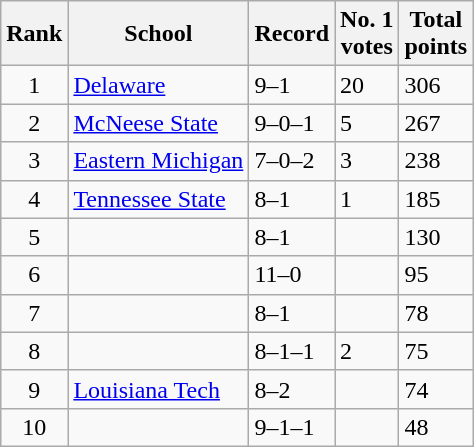<table class="wikitable">
<tr>
<th>Rank</th>
<th>School</th>
<th>Record</th>
<th>No. 1<br>votes</th>
<th>Total<br>points</th>
</tr>
<tr>
<td align=center>1</td>
<td><a href='#'>Delaware</a></td>
<td>9–1</td>
<td>20</td>
<td>306</td>
</tr>
<tr>
<td align=center>2</td>
<td><a href='#'>McNeese State</a></td>
<td>9–0–1</td>
<td>5</td>
<td>267</td>
</tr>
<tr>
<td align=center>3</td>
<td><a href='#'>Eastern Michigan</a></td>
<td>7–0–2</td>
<td>3</td>
<td>238</td>
</tr>
<tr>
<td align=center>4</td>
<td><a href='#'>Tennessee State</a></td>
<td>8–1</td>
<td>1</td>
<td>185</td>
</tr>
<tr>
<td align=center>5</td>
<td></td>
<td>8–1</td>
<td></td>
<td>130</td>
</tr>
<tr>
<td align=center>6</td>
<td></td>
<td>11–0</td>
<td></td>
<td>95</td>
</tr>
<tr>
<td align=center>7</td>
<td></td>
<td>8–1</td>
<td></td>
<td>78</td>
</tr>
<tr>
<td align=center>8</td>
<td></td>
<td>8–1–1</td>
<td>2</td>
<td>75</td>
</tr>
<tr>
<td align=center>9</td>
<td><a href='#'>Louisiana Tech</a></td>
<td>8–2</td>
<td></td>
<td>74</td>
</tr>
<tr>
<td align=center>10</td>
<td></td>
<td>9–1–1</td>
<td></td>
<td>48</td>
</tr>
</table>
